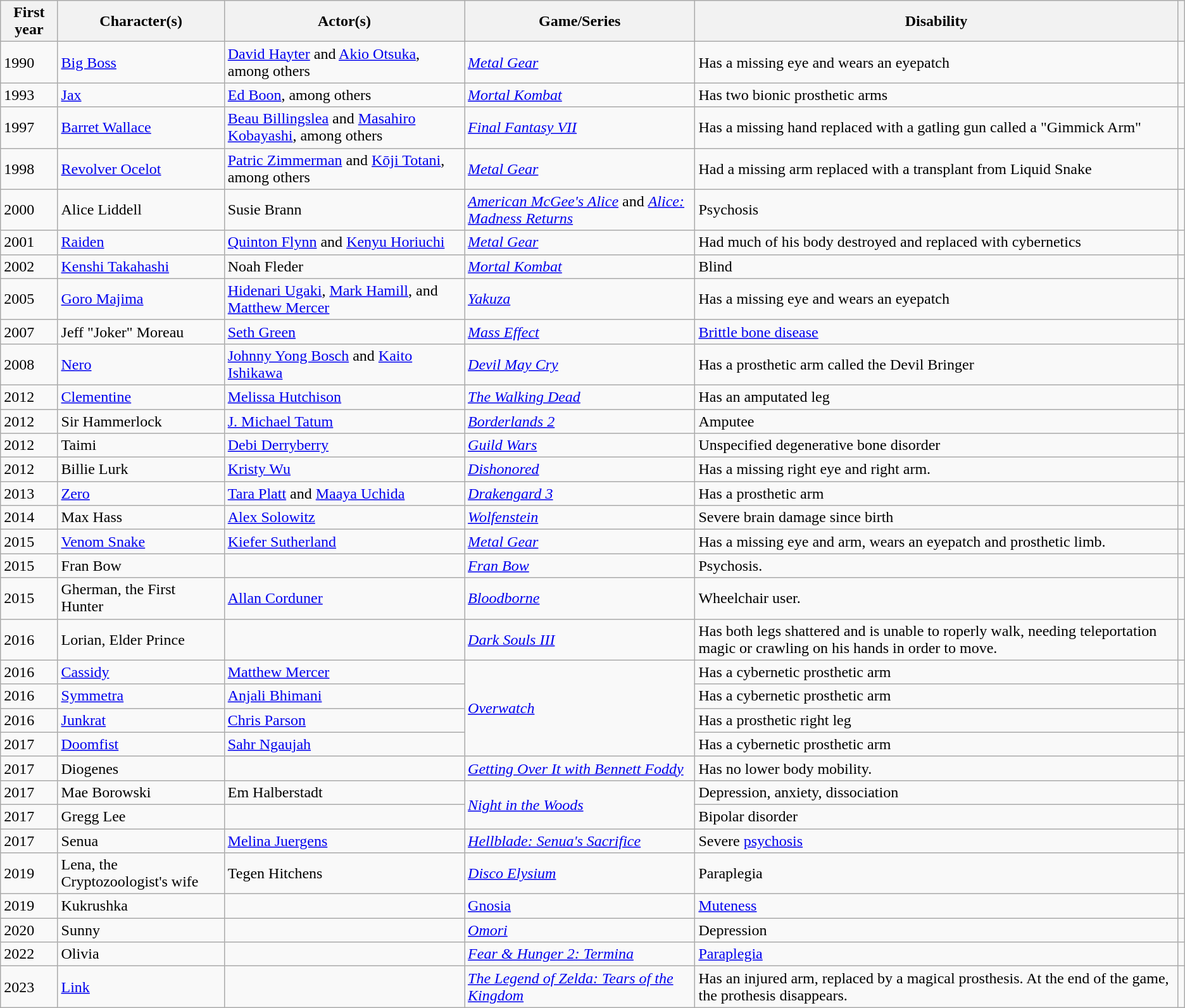<table class="wikitable sortable">
<tr>
<th>First year</th>
<th>Character(s)</th>
<th>Actor(s)</th>
<th>Game/Series</th>
<th>Disability</th>
<th></th>
</tr>
<tr>
<td>1990</td>
<td><a href='#'>Big Boss</a></td>
<td><a href='#'>David Hayter</a> and <a href='#'>Akio Otsuka</a>, among others</td>
<td><em><a href='#'>Metal Gear</a></em></td>
<td>Has a missing eye and wears an eyepatch</td>
<td></td>
</tr>
<tr>
<td>1993</td>
<td><a href='#'>Jax</a></td>
<td><a href='#'>Ed Boon</a>, among others</td>
<td><em><a href='#'>Mortal Kombat</a></em></td>
<td>Has two bionic prosthetic arms</td>
<td></td>
</tr>
<tr>
<td>1997</td>
<td><a href='#'>Barret Wallace</a></td>
<td><a href='#'>Beau Billingslea</a> and <a href='#'>Masahiro Kobayashi</a>, among others</td>
<td><em><a href='#'>Final Fantasy VII</a></em></td>
<td>Has a missing hand replaced with a gatling gun called a "Gimmick Arm"</td>
<td></td>
</tr>
<tr>
<td>1998</td>
<td><a href='#'>Revolver Ocelot</a></td>
<td><a href='#'>Patric Zimmerman</a> and <a href='#'>Kōji Totani</a>, among others</td>
<td><em><a href='#'>Metal Gear</a></em></td>
<td>Had a missing arm replaced with a transplant from Liquid Snake</td>
<td></td>
</tr>
<tr>
<td>2000</td>
<td>Alice Liddell</td>
<td>Susie Brann</td>
<td><em><a href='#'>American McGee's Alice</a></em> and <em><a href='#'>Alice: Madness Returns</a></em></td>
<td>Psychosis</td>
<td></td>
</tr>
<tr>
<td>2001</td>
<td><a href='#'>Raiden</a></td>
<td><a href='#'>Quinton Flynn</a> and <a href='#'>Kenyu Horiuchi</a></td>
<td><em><a href='#'>Metal Gear</a></em></td>
<td>Had much of his body destroyed and replaced with cybernetics</td>
<td></td>
</tr>
<tr>
<td>2002</td>
<td><a href='#'>Kenshi Takahashi</a></td>
<td>Noah Fleder</td>
<td><em><a href='#'>Mortal Kombat</a></em></td>
<td>Blind</td>
<td></td>
</tr>
<tr>
<td>2005</td>
<td><a href='#'>Goro Majima</a></td>
<td><a href='#'>Hidenari Ugaki</a>, <a href='#'>Mark Hamill</a>, and <a href='#'>Matthew Mercer</a></td>
<td><em><a href='#'>Yakuza</a></em></td>
<td>Has a missing eye and wears an eyepatch</td>
<td></td>
</tr>
<tr>
<td>2007</td>
<td>Jeff "Joker" Moreau</td>
<td><a href='#'>Seth Green</a></td>
<td><em><a href='#'>Mass Effect</a></em></td>
<td><a href='#'>Brittle bone disease</a></td>
<td></td>
</tr>
<tr>
<td>2008</td>
<td><a href='#'>Nero</a></td>
<td><a href='#'>Johnny Yong Bosch</a> and <a href='#'>Kaito Ishikawa</a></td>
<td><em><a href='#'>Devil May Cry</a></em></td>
<td>Has a prosthetic arm called the Devil Bringer</td>
<td></td>
</tr>
<tr>
<td>2012</td>
<td><a href='#'>Clementine</a></td>
<td><a href='#'>Melissa Hutchison</a></td>
<td><em><a href='#'>The Walking Dead</a></em></td>
<td>Has an amputated leg</td>
<td></td>
</tr>
<tr>
<td>2012</td>
<td>Sir Hammerlock</td>
<td><a href='#'>J. Michael Tatum</a></td>
<td><em><a href='#'>Borderlands 2</a></em></td>
<td>Amputee</td>
<td></td>
</tr>
<tr>
<td>2012</td>
<td>Taimi</td>
<td><a href='#'>Debi Derryberry</a></td>
<td><em><a href='#'>Guild Wars</a></em></td>
<td>Unspecified degenerative bone disorder</td>
<td></td>
</tr>
<tr>
<td>2012</td>
<td>Billie Lurk</td>
<td><a href='#'>Kristy Wu</a></td>
<td><em><a href='#'>Dishonored</a></em></td>
<td>Has a missing right eye and right arm.</td>
<td></td>
</tr>
<tr>
<td>2013</td>
<td><a href='#'>Zero</a></td>
<td><a href='#'>Tara Platt</a> and <a href='#'>Maaya Uchida</a></td>
<td><em><a href='#'>Drakengard 3</a></em></td>
<td>Has a prosthetic arm</td>
<td></td>
</tr>
<tr>
<td>2014</td>
<td>Max Hass</td>
<td><a href='#'>Alex Solowitz</a></td>
<td><em><a href='#'>Wolfenstein</a></em></td>
<td>Severe brain damage since birth</td>
<td></td>
</tr>
<tr>
<td>2015</td>
<td><a href='#'>Venom Snake</a></td>
<td><a href='#'>Kiefer Sutherland</a></td>
<td><em><a href='#'>Metal Gear</a></em></td>
<td>Has a missing eye and arm, wears an eyepatch and prosthetic limb.</td>
<td></td>
</tr>
<tr>
<td>2015</td>
<td>Fran Bow</td>
<td></td>
<td><em><a href='#'>Fran Bow</a></em></td>
<td>Psychosis.</td>
<td></td>
</tr>
<tr>
<td>2015</td>
<td>Gherman, the First Hunter</td>
<td><a href='#'>Allan Corduner</a></td>
<td><em><a href='#'>Bloodborne</a></em></td>
<td>Wheelchair user.</td>
<td></td>
</tr>
<tr>
<td>2016</td>
<td>Lorian, Elder Prince</td>
<td></td>
<td><em><a href='#'>Dark Souls III</a></em></td>
<td>Has both legs shattered and is unable to roperly walk, needing teleportation magic or crawling on his hands in order to move.</td>
<td></td>
</tr>
<tr>
<td>2016</td>
<td><a href='#'>Cassidy</a></td>
<td><a href='#'>Matthew Mercer</a></td>
<td rowspan="4"><em><a href='#'>Overwatch</a></em></td>
<td>Has a cybernetic prosthetic arm</td>
<td></td>
</tr>
<tr>
<td>2016</td>
<td><a href='#'>Symmetra</a></td>
<td><a href='#'>Anjali Bhimani</a></td>
<td>Has a cybernetic prosthetic arm</td>
<td></td>
</tr>
<tr>
<td>2016</td>
<td><a href='#'>Junkrat</a></td>
<td><a href='#'>Chris Parson</a></td>
<td>Has a prosthetic right leg</td>
<td></td>
</tr>
<tr>
<td>2017</td>
<td><a href='#'>Doomfist</a></td>
<td><a href='#'>Sahr Ngaujah</a></td>
<td>Has a cybernetic prosthetic arm</td>
<td></td>
</tr>
<tr>
<td>2017</td>
<td>Diogenes</td>
<td></td>
<td><em><a href='#'>Getting Over It with Bennett Foddy</a></em></td>
<td>Has no lower body mobility.</td>
<td></td>
</tr>
<tr>
<td>2017</td>
<td>Mae Borowski</td>
<td>Em Halberstadt</td>
<td rowspan="2"><em><a href='#'>Night in the Woods</a></em></td>
<td>Depression, anxiety, dissociation</td>
<td></td>
</tr>
<tr>
<td>2017</td>
<td>Gregg Lee</td>
<td></td>
<td>Bipolar disorder</td>
<td></td>
</tr>
<tr>
<td>2017</td>
<td>Senua</td>
<td><a href='#'>Melina Juergens</a></td>
<td><em><a href='#'>Hellblade: Senua's Sacrifice</a></em></td>
<td>Severe <a href='#'>psychosis</a></td>
<td></td>
</tr>
<tr>
<td>2019</td>
<td>Lena, the Cryptozoologist's wife</td>
<td>Tegen Hitchens</td>
<td><em><a href='#'>Disco Elysium</a></em></td>
<td>Paraplegia</td>
<td></td>
</tr>
<tr>
<td>2019</td>
<td>Kukrushka</td>
<td></td>
<td><a href='#'>Gnosia</a></td>
<td><a href='#'>Muteness</a></td>
<td></td>
</tr>
<tr>
<td>2020</td>
<td>Sunny</td>
<td></td>
<td><em><a href='#'>Omori</a></em></td>
<td>Depression</td>
<td></td>
</tr>
<tr>
<td>2022</td>
<td>Olivia</td>
<td></td>
<td><em><a href='#'>Fear & Hunger 2: Termina</a></em></td>
<td><a href='#'>Paraplegia</a></td>
<td></td>
</tr>
<tr>
<td>2023</td>
<td><a href='#'>Link</a></td>
<td></td>
<td><em><a href='#'>The Legend of Zelda: Tears of the Kingdom</a></em></td>
<td>Has an injured arm, replaced by a magical prosthesis. At the end of the game, the prothesis disappears.</td>
<td></td>
</tr>
</table>
